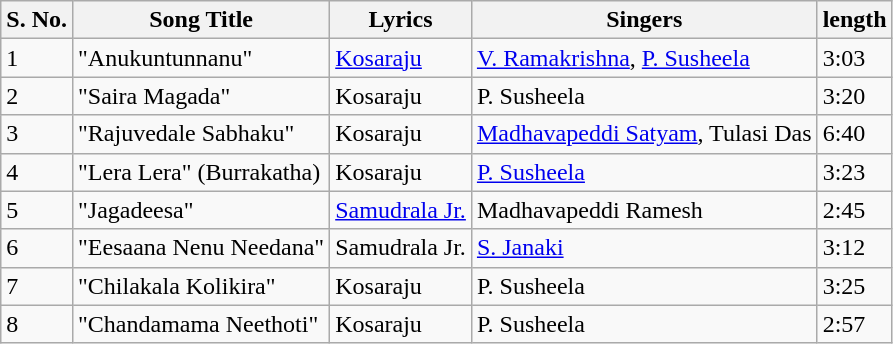<table class="wikitable">
<tr>
<th>S. No.</th>
<th>Song Title</th>
<th>Lyrics</th>
<th>Singers</th>
<th>length</th>
</tr>
<tr>
<td>1</td>
<td>"Anukuntunnanu"</td>
<td><a href='#'>Kosaraju</a></td>
<td><a href='#'>V. Ramakrishna</a>, <a href='#'>P. Susheela</a></td>
<td>3:03</td>
</tr>
<tr>
<td>2</td>
<td>"Saira Magada"</td>
<td>Kosaraju</td>
<td>P. Susheela</td>
<td>3:20</td>
</tr>
<tr>
<td>3</td>
<td>"Rajuvedale Sabhaku"</td>
<td>Kosaraju</td>
<td><a href='#'>Madhavapeddi Satyam</a>, Tulasi Das</td>
<td>6:40</td>
</tr>
<tr>
<td>4</td>
<td>"Lera Lera" (Burrakatha)</td>
<td>Kosaraju</td>
<td><a href='#'>P. Susheela</a></td>
<td>3:23</td>
</tr>
<tr>
<td>5</td>
<td>"Jagadeesa"</td>
<td><a href='#'>Samudrala Jr.</a></td>
<td>Madhavapeddi Ramesh</td>
<td>2:45</td>
</tr>
<tr>
<td>6</td>
<td>"Eesaana Nenu Needana"</td>
<td>Samudrala Jr.</td>
<td><a href='#'>S. Janaki</a></td>
<td>3:12</td>
</tr>
<tr>
<td>7</td>
<td>"Chilakala Kolikira"</td>
<td>Kosaraju</td>
<td>P. Susheela</td>
<td>3:25</td>
</tr>
<tr>
<td>8</td>
<td>"Chandamama Neethoti"</td>
<td>Kosaraju</td>
<td>P. Susheela</td>
<td>2:57</td>
</tr>
</table>
